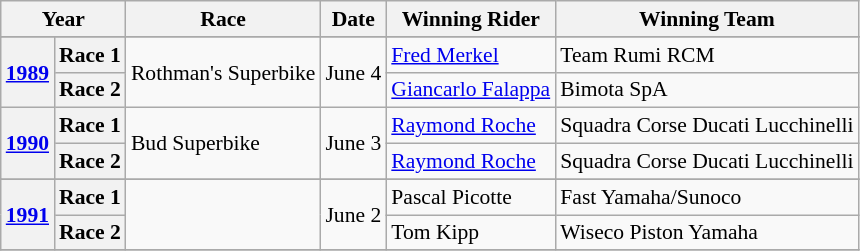<table class="wikitable" style="font-size: 90%">
<tr>
<th colspan=2>Year</th>
<th>Race</th>
<th>Date</th>
<th>Winning Rider</th>
<th>Winning Team</th>
</tr>
<tr>
</tr>
<tr>
<th rowspan=2><a href='#'>1989</a></th>
<th>Race 1</th>
<td rowspan=2>Rothman's Superbike</td>
<td rowspan=2>June 4</td>
<td> <a href='#'>Fred Merkel</a></td>
<td>Team Rumi RCM</td>
</tr>
<tr>
<th>Race 2</th>
<td> <a href='#'>Giancarlo Falappa</a></td>
<td>Bimota SpA</td>
</tr>
<tr>
<th rowspan=2><a href='#'>1990</a></th>
<th>Race 1</th>
<td rowspan=2>Bud Superbike</td>
<td rowspan=2>June 3</td>
<td> <a href='#'>Raymond Roche</a></td>
<td>Squadra Corse Ducati Lucchinelli</td>
</tr>
<tr>
<th>Race 2</th>
<td> <a href='#'>Raymond Roche</a></td>
<td>Squadra Corse Ducati Lucchinelli</td>
</tr>
<tr>
</tr>
<tr>
<th rowspan=2><a href='#'>1991</a></th>
<th>Race 1</th>
<td rowspan=2></td>
<td rowspan=2>June 2</td>
<td> Pascal Picotte</td>
<td>Fast Yamaha/Sunoco</td>
</tr>
<tr>
<th>Race 2</th>
<td> Tom Kipp</td>
<td>Wiseco Piston Yamaha</td>
</tr>
<tr>
</tr>
</table>
